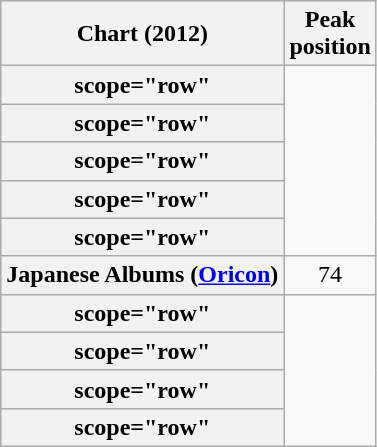<table class="wikitable sortable plainrowheaders">
<tr>
<th>Chart (2012)</th>
<th>Peak<br>position</th>
</tr>
<tr>
<th>scope="row" </th>
</tr>
<tr>
<th>scope="row" </th>
</tr>
<tr>
<th>scope="row" </th>
</tr>
<tr>
<th>scope="row" </th>
</tr>
<tr>
<th>scope="row" </th>
</tr>
<tr>
<th scope="row">Japanese Albums (<a href='#'>Oricon</a>)</th>
<td align="center">74</td>
</tr>
<tr>
<th>scope="row" </th>
</tr>
<tr>
<th>scope="row" </th>
</tr>
<tr>
<th>scope="row" </th>
</tr>
<tr>
<th>scope="row" </th>
</tr>
</table>
